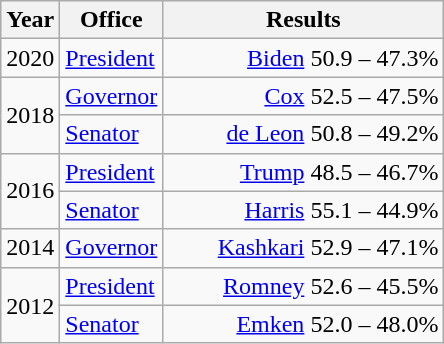<table class=wikitable>
<tr>
<th width="30">Year</th>
<th width="60">Office</th>
<th width="180">Results</th>
</tr>
<tr>
<td rowspan="1">2020</td>
<td><a href='#'>President</a></td>
<td align="right" ><a href='#'>Biden</a> 50.9 – 47.3%</td>
</tr>
<tr>
<td rowspan="2">2018</td>
<td><a href='#'>Governor</a></td>
<td align="right" ><a href='#'>Cox</a> 52.5 – 47.5%</td>
</tr>
<tr>
<td><a href='#'>Senator</a></td>
<td align="right" ><a href='#'>de Leon</a> 50.8 – 49.2%</td>
</tr>
<tr>
<td rowspan="2">2016</td>
<td><a href='#'>President</a></td>
<td align="right" ><a href='#'>Trump</a> 48.5 – 46.7%</td>
</tr>
<tr>
<td><a href='#'>Senator</a></td>
<td align="right" ><a href='#'>Harris</a> 55.1 – 44.9%</td>
</tr>
<tr>
<td>2014</td>
<td><a href='#'>Governor</a></td>
<td align="right" ><a href='#'>Kashkari</a> 52.9 – 47.1%</td>
</tr>
<tr>
<td rowspan="2">2012</td>
<td><a href='#'>President</a></td>
<td align="right" ><a href='#'>Romney</a> 52.6 – 45.5%</td>
</tr>
<tr>
<td><a href='#'>Senator</a></td>
<td align="right" ><a href='#'>Emken</a> 52.0 – 48.0%</td>
</tr>
</table>
